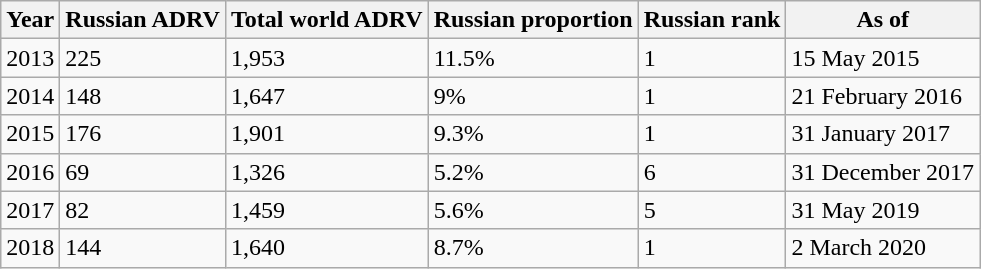<table class="wikitable">
<tr>
<th>Year</th>
<th>Russian ADRV</th>
<th>Total world ADRV</th>
<th>Russian proportion</th>
<th>Russian rank</th>
<th>As of</th>
</tr>
<tr>
<td>2013</td>
<td>225</td>
<td>1,953</td>
<td>11.5%</td>
<td>1</td>
<td>15 May 2015</td>
</tr>
<tr>
<td>2014</td>
<td>148</td>
<td>1,647</td>
<td>9%</td>
<td>1</td>
<td>21 February 2016</td>
</tr>
<tr>
<td>2015</td>
<td>176</td>
<td>1,901</td>
<td>9.3%</td>
<td>1</td>
<td>31 January 2017</td>
</tr>
<tr>
<td>2016</td>
<td>69</td>
<td>1,326</td>
<td>5.2%</td>
<td>6</td>
<td>31 December 2017</td>
</tr>
<tr>
<td>2017</td>
<td>82</td>
<td>1,459</td>
<td>5.6%</td>
<td>5</td>
<td>31 May 2019</td>
</tr>
<tr>
<td>2018</td>
<td>144</td>
<td>1,640</td>
<td>8.7%</td>
<td>1</td>
<td>2 March 2020</td>
</tr>
</table>
